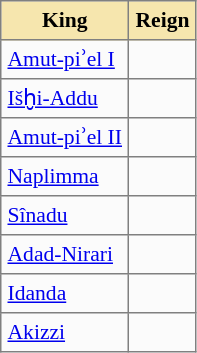<table class="nowraplinks" cellspacing="0" cellpadding="4" rules="all" style="background:#fbfbfb; border-style: solid; border-width: 1px; font-size:90%; empty-cells:show; border-collapse:collapse">
<tr style="background:#f6e6ae;">
<th>King</th>
<th>Reign</th>
</tr>
<tr>
<td><a href='#'>Amut-piʾel I</a></td>
<td></td>
</tr>
<tr>
<td><a href='#'>Išḫi-Addu</a></td>
<td></td>
</tr>
<tr>
<td><a href='#'>Amut-piʾel II</a></td>
<td></td>
</tr>
<tr>
<td><a href='#'>Naplimma</a></td>
<td></td>
</tr>
<tr>
<td><a href='#'>Sînadu</a></td>
<td></td>
</tr>
<tr>
<td><a href='#'>Adad-Nirari</a></td>
<td></td>
</tr>
<tr>
<td><a href='#'>Idanda</a></td>
<td></td>
</tr>
<tr>
<td><a href='#'>Akizzi</a></td>
<td></td>
</tr>
</table>
